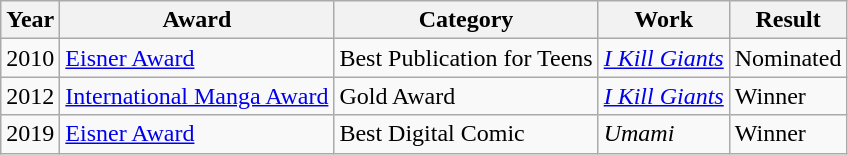<table class="wikitable">
<tr>
<th>Year</th>
<th>Award</th>
<th>Category</th>
<th>Work</th>
<th>Result</th>
</tr>
<tr>
<td>2010</td>
<td><a href='#'>Eisner Award</a></td>
<td>Best Publication for Teens</td>
<td><em><a href='#'>I Kill Giants</a></em></td>
<td>Nominated</td>
</tr>
<tr>
<td>2012</td>
<td><a href='#'>International Manga Award</a></td>
<td>Gold Award</td>
<td><em><a href='#'>I Kill Giants</a></em></td>
<td>Winner</td>
</tr>
<tr>
<td>2019</td>
<td><a href='#'>Eisner Award</a></td>
<td>Best Digital Comic</td>
<td><em>Umami</em></td>
<td>Winner</td>
</tr>
</table>
